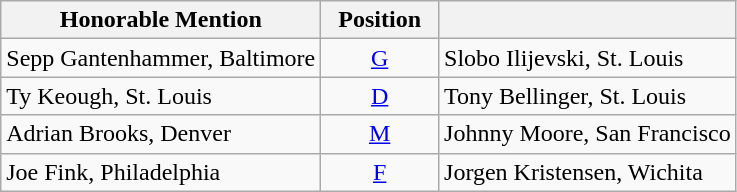<table class="wikitable">
<tr>
<th>Honorable Mention</th>
<th>  Position  </th>
<th></th>
</tr>
<tr>
<td>Sepp Gantenhammer, Baltimore</td>
<td align=center><a href='#'>G</a></td>
<td>Slobo Ilijevski, St. Louis</td>
</tr>
<tr>
<td>Ty Keough, St. Louis</td>
<td align=center><a href='#'>D</a></td>
<td>Tony Bellinger, St. Louis</td>
</tr>
<tr>
<td>Adrian Brooks, Denver</td>
<td align=center><a href='#'>M</a></td>
<td>Johnny Moore, San Francisco</td>
</tr>
<tr>
<td>Joe Fink, Philadelphia</td>
<td align=center><a href='#'>F</a></td>
<td>Jorgen Kristensen, Wichita</td>
</tr>
</table>
